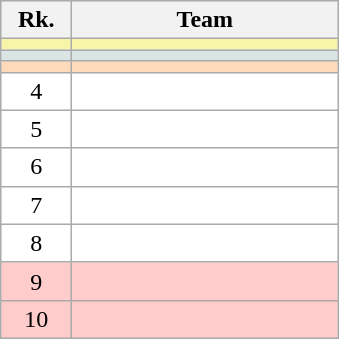<table class="wikitable" style="border:1px solid #AAAAAA">
<tr bgcolor="#E4E4E4">
<th style="border-bottom:1px solid #AAAAAA" width=40>Rk.</th>
<th style="border-bottom:1px solid #AAAAAA" width=170>Team</th>
</tr>
<tr bgcolor="#F7F6A8">
<td align="center"></td>
<td></td>
</tr>
<tr bgcolor="#DCE5E5">
<td align="center"></td>
<td></td>
</tr>
<tr bgcolor="#FFDAB9">
<td align="center"></td>
<td></td>
</tr>
<tr style="background:#ffffff;">
<td align="center">4</td>
<td></td>
</tr>
<tr style="background:#ffffff;">
<td align="center">5</td>
<td></td>
</tr>
<tr style="background:#ffffff;">
<td align="center">6</td>
<td></td>
</tr>
<tr style="background:#ffffff;">
<td align="center">7</td>
<td></td>
</tr>
<tr style="background:#ffffff;">
<td align="center">8</td>
<td></td>
</tr>
<tr style="background:#ffcccc;">
<td align="center">9</td>
<td></td>
</tr>
<tr style="background:#ffcccc;">
<td align="center">10</td>
<td></td>
</tr>
</table>
